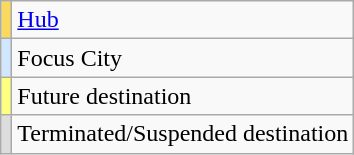<table class="wikitable">
<tr>
<td style="background:#fada5e; align=center"></td>
<td><a href='#'>Hub</a></td>
</tr>
<tr>
<td style="background:#D0E7FF; align=center"></td>
<td>Focus City</td>
</tr>
<tr>
<td style="background:#ffff80; align=center"></td>
<td>Future destination</td>
</tr>
<tr>
<td style="background:#dddddd; align=center"></td>
<td>Terminated/Suspended destination</td>
</tr>
</table>
